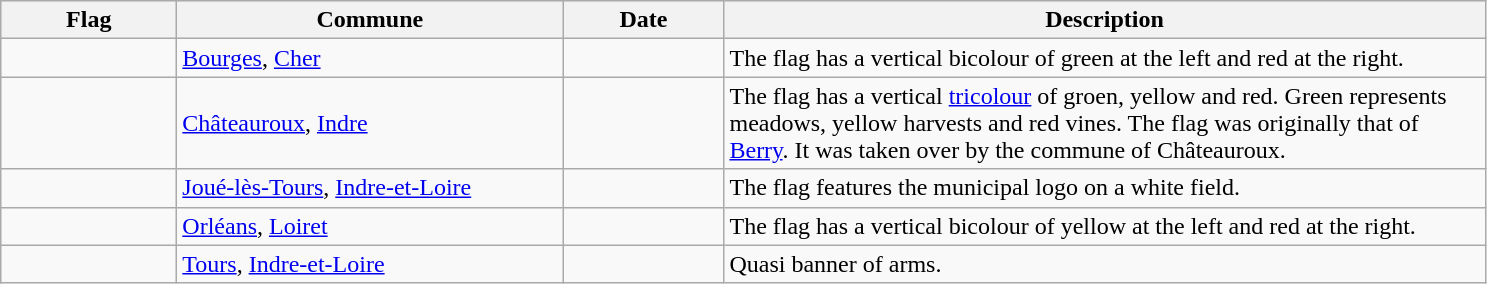<table class="wikitable">
<tr style="background:#efefef;">
<th style="width:110px;">Flag</th>
<th style="width:250px;">Commune</th>
<th style="width:100px;">Date</th>
<th style="width:500px;">Description</th>
</tr>
<tr>
<td></td>
<td><a href='#'>Bourges</a>, <a href='#'>Cher</a></td>
<td></td>
<td>The flag has a vertical bicolour of green at the left and red at the right.</td>
</tr>
<tr>
<td></td>
<td><a href='#'>Châteauroux</a>, <a href='#'>Indre</a></td>
<td></td>
<td>The flag has a vertical <a href='#'>tricolour</a> of groen, yellow and red. Green represents meadows, yellow harvests and red vines. The flag was originally that of <a href='#'>Berry</a>. It was taken over by the commune of Châteauroux.</td>
</tr>
<tr>
<td></td>
<td><a href='#'>Joué-lès-Tours</a>, <a href='#'>Indre-et-Loire</a></td>
<td></td>
<td>The flag features the municipal logo on a white field.</td>
</tr>
<tr>
<td></td>
<td><a href='#'>Orléans</a>, <a href='#'>Loiret</a></td>
<td></td>
<td>The flag has a vertical bicolour of yellow at the left and red at the right.</td>
</tr>
<tr>
<td></td>
<td><a href='#'>Tours</a>, <a href='#'>Indre-et-Loire</a></td>
<td></td>
<td>Quasi banner of arms.</td>
</tr>
</table>
